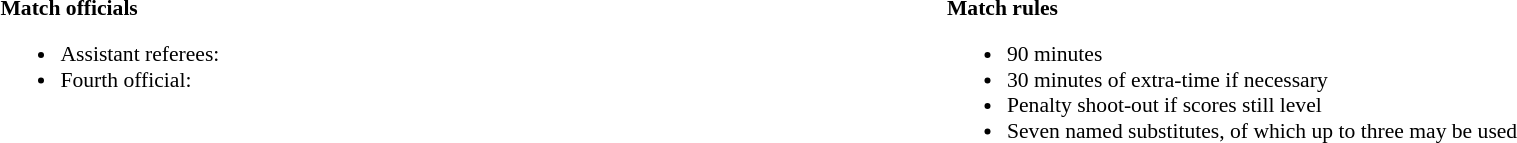<table width=100% style="font-size:90%">
<tr>
<td width=50% valign=top><br><strong>Match officials</strong><ul><li>Assistant referees:</li><li>Fourth official:</li></ul></td>
<td width=50% valign=top><br><strong>Match rules</strong><ul><li>90 minutes</li><li>30 minutes of extra-time if necessary</li><li>Penalty shoot-out if scores still level</li><li>Seven named substitutes, of which up to three may be used</li></ul></td>
</tr>
</table>
